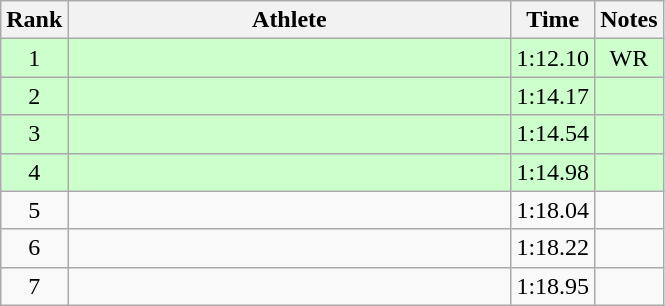<table class="wikitable" style="text-align:center">
<tr>
<th>Rank</th>
<th Style="width:18em">Athlete</th>
<th>Time</th>
<th>Notes</th>
</tr>
<tr style="background:#cfc">
<td>1</td>
<td style="text-align:left"></td>
<td>1:12.10</td>
<td>WR</td>
</tr>
<tr style="background:#cfc">
<td>2</td>
<td style="text-align:left"></td>
<td>1:14.17</td>
<td></td>
</tr>
<tr style="background:#cfc">
<td>3</td>
<td style="text-align:left"></td>
<td>1:14.54</td>
<td></td>
</tr>
<tr style="background:#cfc">
<td>4</td>
<td style="text-align:left"></td>
<td>1:14.98</td>
<td></td>
</tr>
<tr>
<td>5</td>
<td style="text-align:left"></td>
<td>1:18.04</td>
<td></td>
</tr>
<tr>
<td>6</td>
<td style="text-align:left"></td>
<td>1:18.22</td>
<td></td>
</tr>
<tr>
<td>7</td>
<td style="text-align:left"></td>
<td>1:18.95</td>
<td></td>
</tr>
</table>
